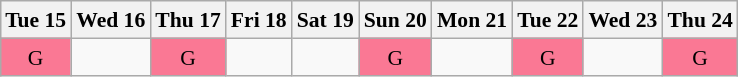<table class="wikitable" style="margin:0.5em auto; font-size:90%; line-height:1.25em; text-align:center">
<tr>
<th>Tue 15</th>
<th>Wed 16</th>
<th>Thu 17</th>
<th>Fri 18</th>
<th>Sat 19</th>
<th>Sun 20</th>
<th>Mon 21</th>
<th>Tue 22</th>
<th>Wed 23</th>
<th>Thu 24</th>
</tr>
<tr>
<td bgcolor="#FA7894">G</td>
<td></td>
<td bgcolor="#FA7894">G</td>
<td></td>
<td></td>
<td bgcolor="#FA7894">G</td>
<td></td>
<td bgcolor="#FA7894">G</td>
<td></td>
<td bgcolor="#FA7894">G</td>
</tr>
</table>
